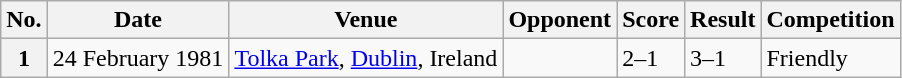<table class="wikitable plainrowheaders sortable">
<tr>
<th scope=col>No.</th>
<th scope=col data-sort-type=date>Date</th>
<th scope=col>Venue</th>
<th scope=col>Opponent</th>
<th scope=col>Score</th>
<th scope=col>Result</th>
<th scope=col>Competition</th>
</tr>
<tr>
<th scope=row>1</th>
<td>24 February 1981</td>
<td><a href='#'>Tolka Park</a>, <a href='#'>Dublin</a>, Ireland</td>
<td></td>
<td>2–1</td>
<td>3–1</td>
<td>Friendly</td>
</tr>
</table>
